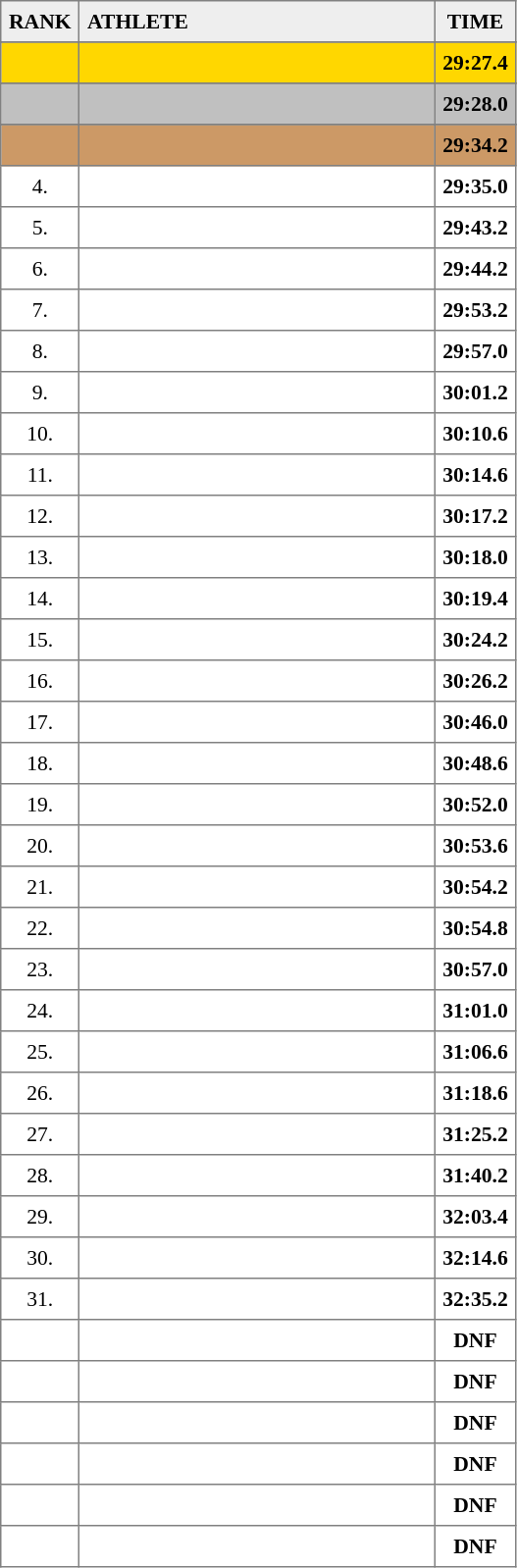<table border="1" cellspacing="2" cellpadding="5" style="border-collapse: collapse; font-size: 90%;">
<tr bgcolor="eeeeee">
<th>RANK</th>
<th align="left" style="width: 16em">ATHLETE</th>
<th>TIME</th>
</tr>
<tr>
</tr>
<tr bgcolor=gold>
<td align="center"></td>
<td></td>
<td align="center"><strong>29:27.4</strong></td>
</tr>
<tr>
</tr>
<tr bgcolor=silver>
<td align="center"></td>
<td></td>
<td align="center"><strong>29:28.0</strong></td>
</tr>
<tr>
</tr>
<tr bgcolor=cc9966>
<td align="center"></td>
<td></td>
<td align="center"><strong>29:34.2</strong></td>
</tr>
<tr>
<td align="center">4.</td>
<td></td>
<td align="center"><strong>29:35.0</strong></td>
</tr>
<tr>
<td align="center">5.</td>
<td></td>
<td align="center"><strong>29:43.2</strong></td>
</tr>
<tr>
<td align="center">6.</td>
<td></td>
<td align="center"><strong>29:44.2</strong></td>
</tr>
<tr>
<td align="center">7.</td>
<td></td>
<td align="center"><strong>29:53.2</strong></td>
</tr>
<tr>
<td align="center">8.</td>
<td></td>
<td align="center"><strong>29:57.0</strong></td>
</tr>
<tr>
<td align="center">9.</td>
<td></td>
<td align="center"><strong>30:01.2</strong></td>
</tr>
<tr>
<td align="center">10.</td>
<td></td>
<td align="center"><strong>30:10.6</strong></td>
</tr>
<tr>
<td align="center">11.</td>
<td></td>
<td align="center"><strong>30:14.6</strong></td>
</tr>
<tr>
<td align="center">12.</td>
<td></td>
<td align="center"><strong>30:17.2</strong></td>
</tr>
<tr>
<td align="center">13.</td>
<td></td>
<td align="center"><strong>30:18.0</strong></td>
</tr>
<tr>
<td align="center">14.</td>
<td></td>
<td align="center"><strong>30:19.4</strong></td>
</tr>
<tr>
<td align="center">15.</td>
<td></td>
<td align="center"><strong>30:24.2</strong></td>
</tr>
<tr>
<td align="center">16.</td>
<td></td>
<td align="center"><strong>30:26.2</strong></td>
</tr>
<tr>
<td align="center">17.</td>
<td></td>
<td align="center"><strong>30:46.0</strong></td>
</tr>
<tr>
<td align="center">18.</td>
<td></td>
<td align="center"><strong>30:48.6</strong></td>
</tr>
<tr>
<td align="center">19.</td>
<td></td>
<td align="center"><strong>30:52.0</strong></td>
</tr>
<tr>
<td align="center">20.</td>
<td></td>
<td align="center"><strong>30:53.6</strong></td>
</tr>
<tr>
<td align="center">21.</td>
<td></td>
<td align="center"><strong>30:54.2</strong></td>
</tr>
<tr>
<td align="center">22.</td>
<td></td>
<td align="center"><strong>30:54.8</strong></td>
</tr>
<tr>
<td align="center">23.</td>
<td></td>
<td align="center"><strong>30:57.0</strong></td>
</tr>
<tr>
<td align="center">24.</td>
<td></td>
<td align="center"><strong>31:01.0</strong></td>
</tr>
<tr>
<td align="center">25.</td>
<td></td>
<td align="center"><strong>31:06.6</strong></td>
</tr>
<tr>
<td align="center">26.</td>
<td></td>
<td align="center"><strong>31:18.6</strong></td>
</tr>
<tr>
<td align="center">27.</td>
<td></td>
<td align="center"><strong>31:25.2</strong></td>
</tr>
<tr>
<td align="center">28.</td>
<td></td>
<td align="center"><strong>31:40.2</strong></td>
</tr>
<tr>
<td align="center">29.</td>
<td></td>
<td align="center"><strong>32:03.4</strong></td>
</tr>
<tr>
<td align="center">30.</td>
<td></td>
<td align="center"><strong>32:14.6</strong></td>
</tr>
<tr>
<td align="center">31.</td>
<td></td>
<td align="center"><strong>32:35.2</strong></td>
</tr>
<tr>
<td align="center"></td>
<td></td>
<td align="center"><strong>DNF</strong></td>
</tr>
<tr>
<td align="center"></td>
<td></td>
<td align="center"><strong>DNF</strong></td>
</tr>
<tr>
<td align="center"></td>
<td></td>
<td align="center"><strong>DNF</strong></td>
</tr>
<tr>
<td align="center"></td>
<td></td>
<td align="center"><strong>DNF</strong></td>
</tr>
<tr>
<td align="center"></td>
<td></td>
<td align="center"><strong>DNF</strong></td>
</tr>
<tr>
<td align="center"></td>
<td></td>
<td align="center"><strong>DNF</strong></td>
</tr>
</table>
